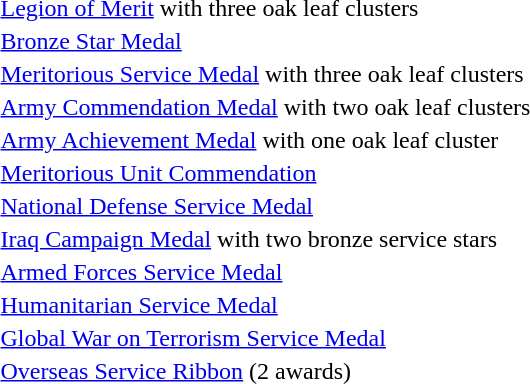<table>
<tr>
<td></td>
<td><a href='#'>Legion of Merit</a> with three oak leaf clusters</td>
</tr>
<tr>
<td></td>
<td><a href='#'>Bronze Star Medal</a></td>
</tr>
<tr>
<td></td>
<td><a href='#'>Meritorious Service Medal</a> with three oak leaf clusters</td>
</tr>
<tr>
<td></td>
<td><a href='#'>Army Commendation Medal</a> with two oak leaf clusters</td>
</tr>
<tr>
<td></td>
<td><a href='#'>Army Achievement Medal</a> with one oak leaf cluster</td>
</tr>
<tr>
<td></td>
<td><a href='#'>Meritorious Unit Commendation</a></td>
</tr>
<tr>
<td></td>
<td><a href='#'>National Defense Service Medal</a></td>
</tr>
<tr>
<td></td>
<td><a href='#'>Iraq Campaign Medal</a> with two bronze service stars</td>
</tr>
<tr>
<td></td>
<td><a href='#'>Armed Forces Service Medal</a></td>
</tr>
<tr>
<td></td>
<td><a href='#'>Humanitarian Service Medal</a></td>
</tr>
<tr>
<td></td>
<td><a href='#'>Global War on Terrorism Service Medal</a></td>
</tr>
<tr>
<td></td>
<td><a href='#'>Overseas Service Ribbon</a> (2 awards)</td>
</tr>
</table>
